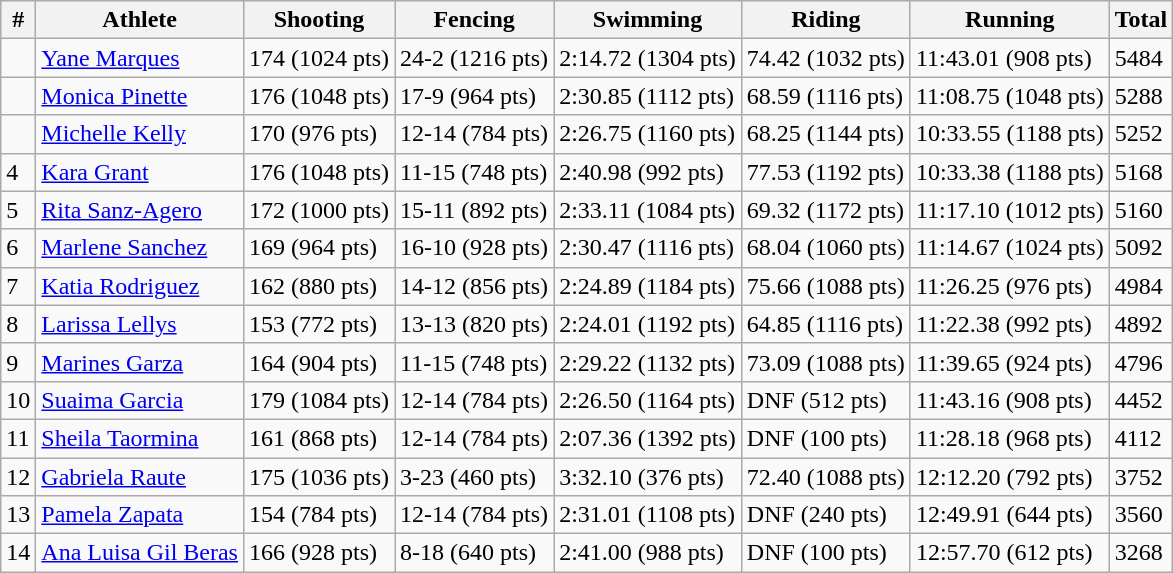<table class="wikitable sortable">
<tr>
<th>#</th>
<th>Athlete</th>
<th>Shooting</th>
<th>Fencing</th>
<th>Swimming</th>
<th>Riding</th>
<th>Running</th>
<th>Total</th>
</tr>
<tr>
<td></td>
<td> <a href='#'>Yane Marques</a></td>
<td>174 (1024 pts)</td>
<td>24-2 (1216 pts)</td>
<td>2:14.72 (1304 pts)</td>
<td>74.42 (1032 pts)</td>
<td>11:43.01 (908 pts)</td>
<td>5484</td>
</tr>
<tr>
<td></td>
<td> <a href='#'>Monica Pinette</a></td>
<td>176 (1048 pts)</td>
<td>17-9 (964 pts)</td>
<td>2:30.85 (1112 pts)</td>
<td>68.59 (1116 pts)</td>
<td>11:08.75 (1048 pts)</td>
<td>5288</td>
</tr>
<tr>
<td></td>
<td> <a href='#'>Michelle Kelly</a></td>
<td>170 (976 pts)</td>
<td>12-14 (784 pts)</td>
<td>2:26.75 (1160 pts)</td>
<td>68.25 (1144 pts)</td>
<td>10:33.55 (1188 pts)</td>
<td>5252</td>
</tr>
<tr>
<td>4</td>
<td> <a href='#'>Kara Grant</a></td>
<td>176 (1048 pts)</td>
<td>11-15 (748 pts)</td>
<td>2:40.98 (992 pts)</td>
<td>77.53 (1192 pts)</td>
<td>10:33.38 (1188 pts)</td>
<td>5168</td>
</tr>
<tr>
<td>5</td>
<td> <a href='#'>Rita Sanz-Agero</a></td>
<td>172 (1000 pts)</td>
<td>15-11 (892 pts)</td>
<td>2:33.11 (1084 pts)</td>
<td>69.32 (1172 pts)</td>
<td>11:17.10 (1012 pts)</td>
<td>5160</td>
</tr>
<tr>
<td>6</td>
<td> <a href='#'>Marlene Sanchez</a></td>
<td>169 (964 pts)</td>
<td>16-10 (928 pts)</td>
<td>2:30.47 (1116 pts)</td>
<td>68.04 (1060 pts)</td>
<td>11:14.67 (1024 pts)</td>
<td>5092</td>
</tr>
<tr>
<td>7</td>
<td> <a href='#'>Katia Rodriguez</a></td>
<td>162 (880 pts)</td>
<td>14-12 (856 pts)</td>
<td>2:24.89 (1184 pts)</td>
<td>75.66 (1088 pts)</td>
<td>11:26.25 (976 pts)</td>
<td>4984</td>
</tr>
<tr>
<td>8</td>
<td> <a href='#'>Larissa Lellys</a></td>
<td>153 (772 pts)</td>
<td>13-13 (820 pts)</td>
<td>2:24.01 (1192 pts)</td>
<td>64.85 (1116 pts)</td>
<td>11:22.38 (992 pts)</td>
<td>4892</td>
</tr>
<tr>
<td>9</td>
<td> <a href='#'>Marines Garza</a></td>
<td>164 (904 pts)</td>
<td>11-15 (748 pts)</td>
<td>2:29.22 (1132 pts)</td>
<td>73.09 (1088 pts)</td>
<td>11:39.65 (924 pts)</td>
<td>4796</td>
</tr>
<tr>
<td>10</td>
<td> <a href='#'>Suaima Garcia</a></td>
<td>179 (1084 pts)</td>
<td>12-14 (784 pts)</td>
<td>2:26.50 (1164 pts)</td>
<td>DNF (512 pts)</td>
<td>11:43.16 (908 pts)</td>
<td>4452</td>
</tr>
<tr>
<td>11</td>
<td> <a href='#'>Sheila Taormina</a></td>
<td>161 (868 pts)</td>
<td>12-14 (784 pts)</td>
<td>2:07.36 (1392 pts)</td>
<td>DNF (100 pts)</td>
<td>11:28.18 (968 pts)</td>
<td>4112</td>
</tr>
<tr>
<td>12</td>
<td> <a href='#'>Gabriela Raute</a></td>
<td>175 (1036 pts)</td>
<td>3-23 (460 pts)</td>
<td>3:32.10 (376 pts)</td>
<td>72.40 (1088 pts)</td>
<td>12:12.20 (792 pts)</td>
<td>3752</td>
</tr>
<tr>
<td>13</td>
<td> <a href='#'>Pamela Zapata</a></td>
<td>154 (784 pts)</td>
<td>12-14 (784 pts)</td>
<td>2:31.01 (1108 pts)</td>
<td>DNF (240 pts)</td>
<td>12:49.91 (644 pts)</td>
<td>3560</td>
</tr>
<tr>
<td>14</td>
<td> <a href='#'>Ana Luisa Gil Beras</a></td>
<td>166 (928 pts)</td>
<td>8-18 (640 pts)</td>
<td>2:41.00 (988 pts)</td>
<td>DNF (100 pts)</td>
<td>12:57.70 (612 pts)</td>
<td>3268</td>
</tr>
</table>
